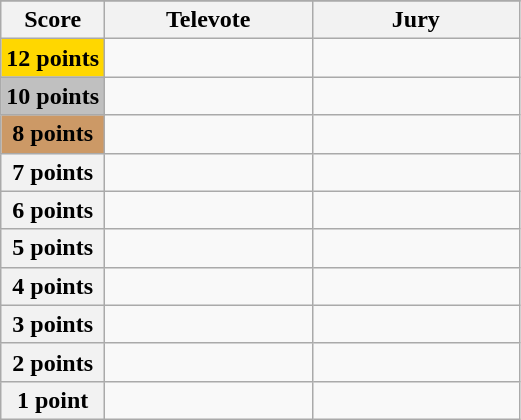<table class="wikitable">
<tr>
</tr>
<tr>
<th scope="col" width="20%">Score</th>
<th scope="col" width="40%">Televote</th>
<th scope="col" width="40%">Jury</th>
</tr>
<tr>
<th scope="row" style="background:gold">12 points</th>
<td></td>
<td></td>
</tr>
<tr>
<th scope="row" style="background:silver">10 points</th>
<td></td>
<td></td>
</tr>
<tr>
<th scope="row" style="background:#CC9966">8 points</th>
<td></td>
<td></td>
</tr>
<tr>
<th scope="row">7 points</th>
<td></td>
<td></td>
</tr>
<tr>
<th scope="row">6 points</th>
<td></td>
<td></td>
</tr>
<tr>
<th scope="row">5 points</th>
<td></td>
<td></td>
</tr>
<tr>
<th scope="row">4 points</th>
<td></td>
<td></td>
</tr>
<tr>
<th scope="row">3 points</th>
<td></td>
<td></td>
</tr>
<tr>
<th scope="row">2 points</th>
<td></td>
<td></td>
</tr>
<tr>
<th scope="row">1 point</th>
<td></td>
<td></td>
</tr>
</table>
